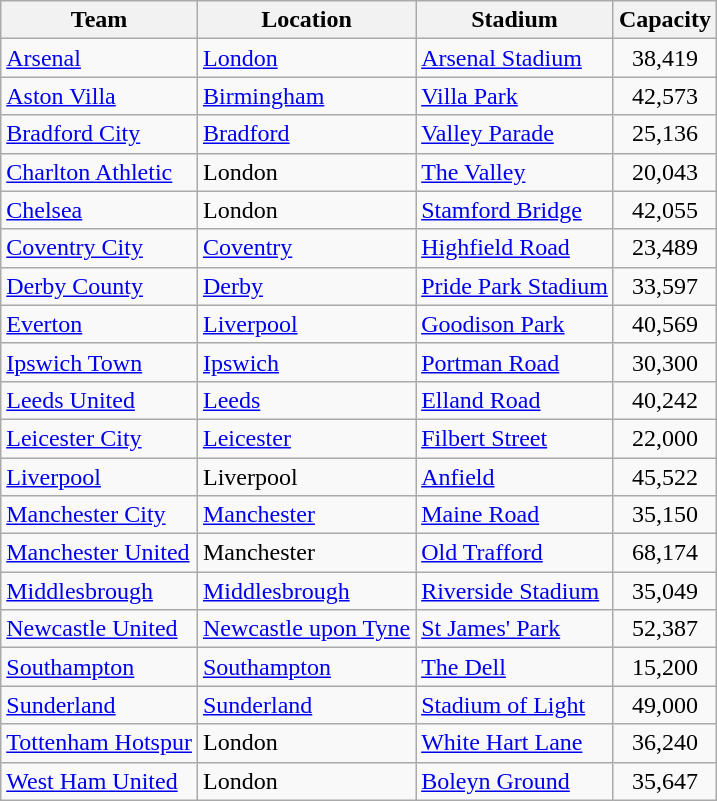<table class="wikitable sortable">
<tr>
<th>Team</th>
<th>Location</th>
<th>Stadium</th>
<th>Capacity</th>
</tr>
<tr>
<td><a href='#'>Arsenal</a></td>
<td><a href='#'>London</a> </td>
<td><a href='#'>Arsenal Stadium</a></td>
<td align="center">38,419</td>
</tr>
<tr>
<td><a href='#'>Aston Villa</a></td>
<td><a href='#'>Birmingham</a></td>
<td><a href='#'>Villa Park</a></td>
<td align="center">42,573</td>
</tr>
<tr>
<td><a href='#'>Bradford City</a></td>
<td><a href='#'>Bradford</a></td>
<td><a href='#'>Valley Parade</a></td>
<td align="center">25,136</td>
</tr>
<tr>
<td><a href='#'>Charlton Athletic</a></td>
<td>London </td>
<td><a href='#'>The Valley</a></td>
<td align="center">20,043</td>
</tr>
<tr>
<td><a href='#'>Chelsea</a></td>
<td>London </td>
<td><a href='#'>Stamford Bridge</a></td>
<td align="center">42,055</td>
</tr>
<tr>
<td><a href='#'>Coventry City</a></td>
<td><a href='#'>Coventry</a></td>
<td><a href='#'>Highfield Road</a></td>
<td align="center">23,489</td>
</tr>
<tr>
<td><a href='#'>Derby County</a></td>
<td><a href='#'>Derby</a></td>
<td><a href='#'>Pride Park Stadium</a></td>
<td style="text-align:center;">33,597</td>
</tr>
<tr>
<td><a href='#'>Everton</a></td>
<td><a href='#'>Liverpool</a> </td>
<td><a href='#'>Goodison Park</a></td>
<td align="center">40,569</td>
</tr>
<tr>
<td><a href='#'>Ipswich Town</a></td>
<td><a href='#'>Ipswich</a></td>
<td><a href='#'>Portman Road</a></td>
<td align="center">30,300</td>
</tr>
<tr>
<td><a href='#'>Leeds United</a></td>
<td><a href='#'>Leeds</a></td>
<td><a href='#'>Elland Road</a></td>
<td align="center">40,242</td>
</tr>
<tr>
<td><a href='#'>Leicester City</a></td>
<td><a href='#'>Leicester</a></td>
<td><a href='#'>Filbert Street</a></td>
<td align="center">22,000</td>
</tr>
<tr>
<td><a href='#'>Liverpool</a></td>
<td>Liverpool </td>
<td><a href='#'>Anfield</a></td>
<td align="center">45,522</td>
</tr>
<tr>
<td><a href='#'>Manchester City</a></td>
<td><a href='#'>Manchester</a> </td>
<td><a href='#'>Maine Road</a></td>
<td align="center">35,150</td>
</tr>
<tr>
<td><a href='#'>Manchester United</a></td>
<td>Manchester </td>
<td><a href='#'>Old Trafford</a></td>
<td align="center">68,174</td>
</tr>
<tr>
<td><a href='#'>Middlesbrough</a></td>
<td><a href='#'>Middlesbrough</a></td>
<td><a href='#'>Riverside Stadium</a></td>
<td align="center">35,049</td>
</tr>
<tr>
<td><a href='#'>Newcastle United</a></td>
<td><a href='#'>Newcastle upon Tyne</a></td>
<td><a href='#'>St James' Park</a></td>
<td align="center">52,387</td>
</tr>
<tr>
<td><a href='#'>Southampton</a></td>
<td><a href='#'>Southampton</a></td>
<td><a href='#'>The Dell</a></td>
<td align="center">15,200</td>
</tr>
<tr>
<td><a href='#'>Sunderland</a></td>
<td><a href='#'>Sunderland</a></td>
<td><a href='#'>Stadium of Light</a></td>
<td align="center">49,000</td>
</tr>
<tr>
<td><a href='#'>Tottenham Hotspur</a></td>
<td>London </td>
<td><a href='#'>White Hart Lane</a></td>
<td align="center">36,240</td>
</tr>
<tr>
<td><a href='#'>West Ham United</a></td>
<td>London </td>
<td><a href='#'>Boleyn Ground</a></td>
<td align="center">35,647</td>
</tr>
</table>
